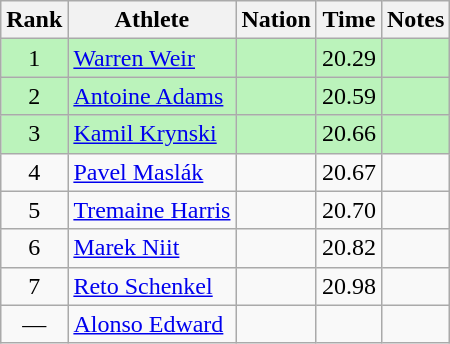<table class="wikitable sortable" style="text-align:center">
<tr>
<th>Rank</th>
<th>Athlete</th>
<th>Nation</th>
<th>Time</th>
<th>Notes</th>
</tr>
<tr style="background:#bbf3bb;">
<td>1</td>
<td align=left><a href='#'>Warren Weir</a></td>
<td align=left></td>
<td>20.29</td>
<td></td>
</tr>
<tr style="background:#bbf3bb;">
<td>2</td>
<td align=left><a href='#'>Antoine Adams</a></td>
<td align=left></td>
<td>20.59</td>
<td></td>
</tr>
<tr style="background:#bbf3bb;">
<td>3</td>
<td align=left><a href='#'>Kamil Krynski</a></td>
<td align=left></td>
<td>20.66</td>
<td></td>
</tr>
<tr>
<td>4</td>
<td align=left><a href='#'>Pavel Maslák</a></td>
<td align=left></td>
<td>20.67</td>
<td></td>
</tr>
<tr>
<td>5</td>
<td align=left><a href='#'>Tremaine Harris</a></td>
<td align=left></td>
<td>20.70</td>
<td></td>
</tr>
<tr>
<td>6</td>
<td align=left><a href='#'>Marek Niit</a></td>
<td align=left></td>
<td>20.82</td>
<td></td>
</tr>
<tr>
<td>7</td>
<td align=left><a href='#'>Reto Schenkel</a></td>
<td align=left></td>
<td>20.98</td>
<td></td>
</tr>
<tr>
<td data-sort-value=8>—</td>
<td align=left><a href='#'>Alonso Edward</a></td>
<td align=left></td>
<td data-sort-value=99.99></td>
<td></td>
</tr>
</table>
